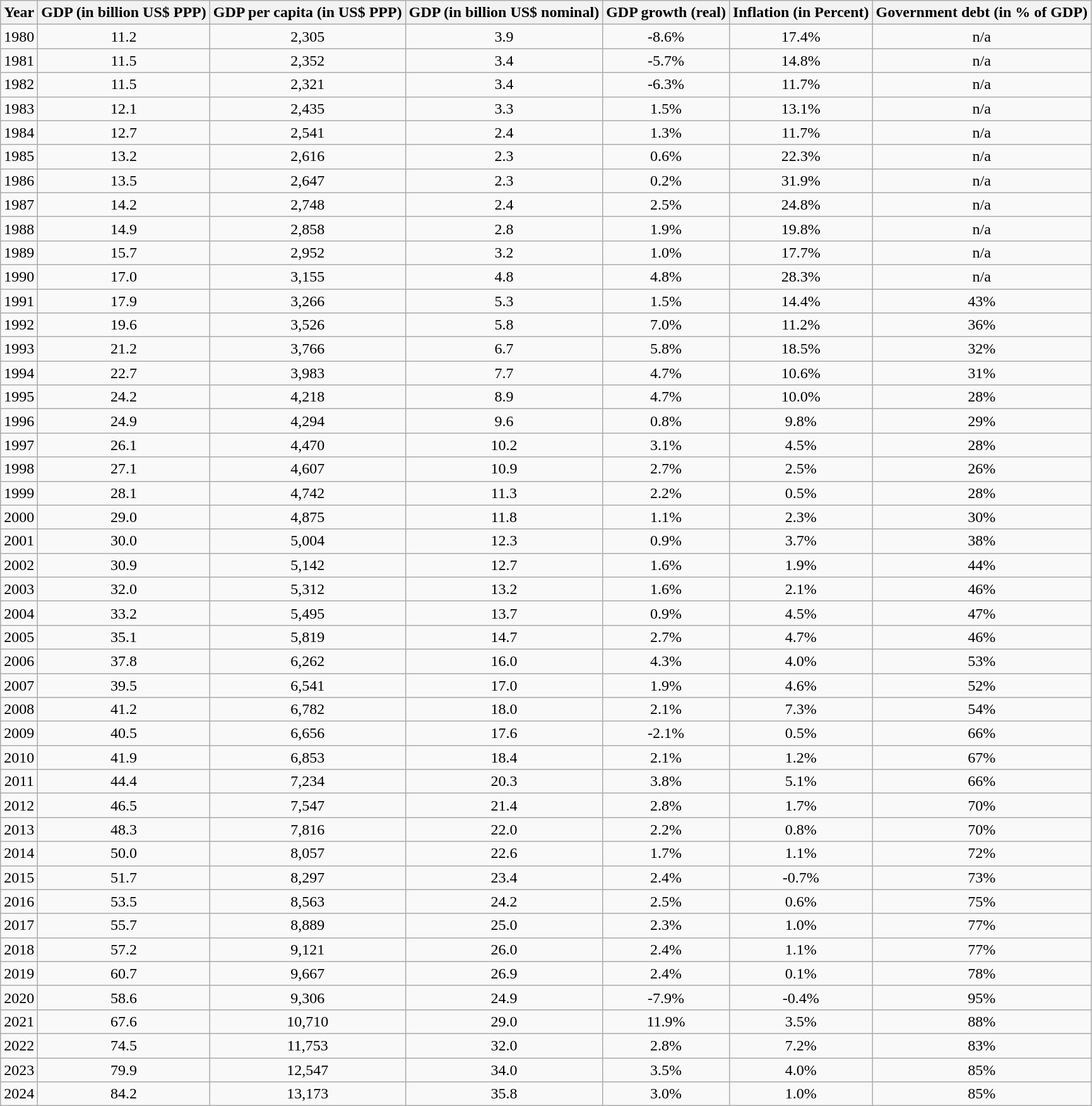<table class="wikitable" style="text-align: center;">
<tr>
<th>Year</th>
<th>GDP (in billion US$ PPP)</th>
<th>GDP per capita (in US$ PPP)</th>
<th>GDP (in billion US$ nominal)</th>
<th>GDP growth (real)</th>
<th>Inflation (in Percent)</th>
<th>Government debt (in % of GDP)</th>
</tr>
<tr>
<td>1980</td>
<td>11.2</td>
<td>2,305</td>
<td>3.9</td>
<td>-8.6%</td>
<td>17.4%</td>
<td>n/a</td>
</tr>
<tr>
<td>1981</td>
<td>11.5</td>
<td>2,352</td>
<td>3.4</td>
<td>-5.7%</td>
<td>14.8%</td>
<td>n/a</td>
</tr>
<tr>
<td>1982</td>
<td>11.5</td>
<td>2,321</td>
<td>3.4</td>
<td>-6.3%</td>
<td>11.7%</td>
<td>n/a</td>
</tr>
<tr>
<td>1983</td>
<td>12.1</td>
<td>2,435</td>
<td>3.3</td>
<td>1.5%</td>
<td>13.1%</td>
<td>n/a</td>
</tr>
<tr>
<td>1984</td>
<td>12.7</td>
<td>2,541</td>
<td>2.4</td>
<td>1.3%</td>
<td>11.7%</td>
<td>n/a</td>
</tr>
<tr>
<td>1985</td>
<td>13.2</td>
<td>2,616</td>
<td>2.3</td>
<td>0.6%</td>
<td>22.3%</td>
<td>n/a</td>
</tr>
<tr>
<td>1986</td>
<td>13.5</td>
<td>2,647</td>
<td>2.3</td>
<td>0.2%</td>
<td>31.9%</td>
<td>n/a</td>
</tr>
<tr>
<td>1987</td>
<td>14.2</td>
<td>2,748</td>
<td>2.4</td>
<td>2.5%</td>
<td>24.8%</td>
<td>n/a</td>
</tr>
<tr>
<td>1988</td>
<td>14.9</td>
<td>2,858</td>
<td>2.8</td>
<td>1.9%</td>
<td>19.8%</td>
<td>n/a</td>
</tr>
<tr>
<td>1989</td>
<td>15.7</td>
<td>2,952</td>
<td>3.2</td>
<td>1.0%</td>
<td>17.7%</td>
<td>n/a</td>
</tr>
<tr>
<td>1990</td>
<td>17.0</td>
<td>3,155</td>
<td>4.8</td>
<td>4.8%</td>
<td>28.3%</td>
<td>n/a</td>
</tr>
<tr>
<td>1991</td>
<td>17.9</td>
<td>3,266</td>
<td>5.3</td>
<td>1.5%</td>
<td>14.4%</td>
<td>43%</td>
</tr>
<tr>
<td>1992</td>
<td>19.6</td>
<td>3,526</td>
<td>5.8</td>
<td>7.0%</td>
<td>11.2%</td>
<td>36%</td>
</tr>
<tr>
<td>1993</td>
<td>21.2</td>
<td>3,766</td>
<td>6.7</td>
<td>5.8%</td>
<td>18.5%</td>
<td>32%</td>
</tr>
<tr>
<td>1994</td>
<td>22.7</td>
<td>3,983</td>
<td>7.7</td>
<td>4.7%</td>
<td>10.6%</td>
<td>31%</td>
</tr>
<tr>
<td>1995</td>
<td>24.2</td>
<td>4,218</td>
<td>8.9</td>
<td>4.7%</td>
<td>10.0%</td>
<td>28%</td>
</tr>
<tr>
<td>1996</td>
<td>24.9</td>
<td>4,294</td>
<td>9.6</td>
<td>0.8%</td>
<td>9.8%</td>
<td>29%</td>
</tr>
<tr>
<td>1997</td>
<td>26.1</td>
<td>4,470</td>
<td>10.2</td>
<td>3.1%</td>
<td>4.5%</td>
<td>28%</td>
</tr>
<tr>
<td>1998</td>
<td>27.1</td>
<td>4,607</td>
<td>10.9</td>
<td>2.7%</td>
<td>2.5%</td>
<td>26%</td>
</tr>
<tr>
<td>1999</td>
<td>28.1</td>
<td>4,742</td>
<td>11.3</td>
<td>2.2%</td>
<td>0.5%</td>
<td>28%</td>
</tr>
<tr>
<td>2000</td>
<td>29.0</td>
<td>4,875</td>
<td>11.8</td>
<td>1.1%</td>
<td>2.3%</td>
<td>30%</td>
</tr>
<tr>
<td>2001</td>
<td>30.0</td>
<td>5,004</td>
<td>12.3</td>
<td>0.9%</td>
<td>3.7%</td>
<td>38%</td>
</tr>
<tr>
<td>2002</td>
<td>30.9</td>
<td>5,142</td>
<td>12.7</td>
<td>1.6%</td>
<td>1.9%</td>
<td>44%</td>
</tr>
<tr>
<td>2003</td>
<td>32.0</td>
<td>5,312</td>
<td>13.2</td>
<td>1.6%</td>
<td>2.1%</td>
<td>46%</td>
</tr>
<tr>
<td>2004</td>
<td>33.2</td>
<td>5,495</td>
<td>13.7</td>
<td>0.9%</td>
<td>4.5%</td>
<td>47%</td>
</tr>
<tr>
<td>2005</td>
<td>35.1</td>
<td>5,819</td>
<td>14.7</td>
<td>2.7%</td>
<td>4.7%</td>
<td>46%</td>
</tr>
<tr>
<td>2006</td>
<td>37.8</td>
<td>6,262</td>
<td>16.0</td>
<td>4.3%</td>
<td>4.0%</td>
<td>53%</td>
</tr>
<tr>
<td>2007</td>
<td>39.5</td>
<td>6,541</td>
<td>17.0</td>
<td>1.9%</td>
<td>4.6%</td>
<td>52%</td>
</tr>
<tr>
<td>2008</td>
<td>41.2</td>
<td>6,782</td>
<td>18.0</td>
<td>2.1%</td>
<td>7.3%</td>
<td>54%</td>
</tr>
<tr>
<td>2009</td>
<td>40.5</td>
<td>6,656</td>
<td>17.6</td>
<td>-2.1%</td>
<td>0.5%</td>
<td>66%</td>
</tr>
<tr>
<td>2010</td>
<td>41.9</td>
<td>6,853</td>
<td>18.4</td>
<td>2.1%</td>
<td>1.2%</td>
<td>67%</td>
</tr>
<tr>
<td>2011</td>
<td>44.4</td>
<td>7,234</td>
<td>20.3</td>
<td>3.8%</td>
<td>5.1%</td>
<td>66%</td>
</tr>
<tr>
<td>2012</td>
<td>46.5</td>
<td>7,547</td>
<td>21.4</td>
<td>2.8%</td>
<td>1.7%</td>
<td>70%</td>
</tr>
<tr>
<td>2013</td>
<td>48.3</td>
<td>7,816</td>
<td>22.0</td>
<td>2.2%</td>
<td>0.8%</td>
<td>70%</td>
</tr>
<tr>
<td>2014</td>
<td>50.0</td>
<td>8,057</td>
<td>22.6</td>
<td>1.7%</td>
<td>1.1%</td>
<td>72%</td>
</tr>
<tr>
<td>2015</td>
<td>51.7</td>
<td>8,297</td>
<td>23.4</td>
<td>2.4%</td>
<td>-0.7%</td>
<td>73%</td>
</tr>
<tr>
<td>2016</td>
<td>53.5</td>
<td>8,563</td>
<td>24.2</td>
<td>2.5%</td>
<td>0.6%</td>
<td>75%</td>
</tr>
<tr>
<td>2017</td>
<td>55.7</td>
<td>8,889</td>
<td>25.0</td>
<td>2.3%</td>
<td>1.0%</td>
<td>77%</td>
</tr>
<tr>
<td>2018</td>
<td>57.2</td>
<td>9,121</td>
<td>26.0</td>
<td>2.4%</td>
<td>1.1%</td>
<td>77%</td>
</tr>
<tr>
<td>2019</td>
<td>60.7</td>
<td>9,667</td>
<td>26.9</td>
<td>2.4%</td>
<td>0.1%</td>
<td>78%</td>
</tr>
<tr>
<td>2020</td>
<td>58.6</td>
<td>9,306</td>
<td>24.9</td>
<td>-7.9%</td>
<td>-0.4%</td>
<td>95%</td>
</tr>
<tr>
<td>2021</td>
<td>67.6</td>
<td>10,710</td>
<td>29.0</td>
<td>11.9%</td>
<td>3.5%</td>
<td>88%</td>
</tr>
<tr>
<td>2022</td>
<td>74.5</td>
<td>11,753</td>
<td>32.0</td>
<td>2.8%</td>
<td>7.2%</td>
<td>83%</td>
</tr>
<tr>
<td>2023</td>
<td>79.9</td>
<td>12,547</td>
<td>34.0</td>
<td>3.5%</td>
<td>4.0%</td>
<td>85%</td>
</tr>
<tr>
<td>2024</td>
<td>84.2</td>
<td>13,173</td>
<td>35.8</td>
<td>3.0%</td>
<td>1.0%</td>
<td>85%</td>
</tr>
</table>
